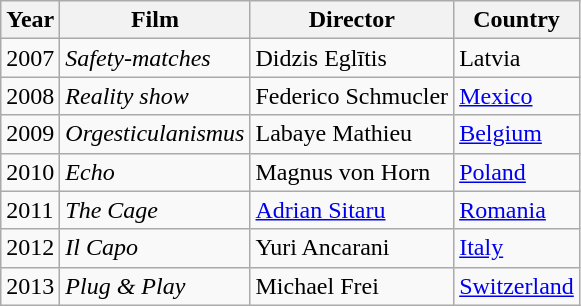<table class="wikitable">
<tr>
<th>Year</th>
<th>Film</th>
<th>Director</th>
<th>Country</th>
</tr>
<tr>
<td>2007</td>
<td><em>Safety-matches</em></td>
<td>Didzis Eglītis</td>
<td>Latvia</td>
</tr>
<tr>
<td>2008</td>
<td><em>Reality show</em></td>
<td>Federico Schmucler</td>
<td><a href='#'>Mexico</a></td>
</tr>
<tr>
<td>2009</td>
<td><em>Orgesticulanismus</em></td>
<td>Labaye Mathieu</td>
<td><a href='#'>Belgium</a></td>
</tr>
<tr>
<td>2010</td>
<td><em>Echo</em></td>
<td>Magnus von Horn</td>
<td><a href='#'>Poland</a></td>
</tr>
<tr>
<td>2011</td>
<td><em>The Cage</em></td>
<td><a href='#'>Adrian Sitaru</a></td>
<td><a href='#'>Romania</a></td>
</tr>
<tr>
<td>2012</td>
<td><em>Il Capo</em></td>
<td>Yuri Ancarani</td>
<td><a href='#'>Italy</a></td>
</tr>
<tr>
<td>2013</td>
<td><em>Plug & Play</em></td>
<td>Michael Frei</td>
<td><a href='#'>Switzerland</a></td>
</tr>
</table>
